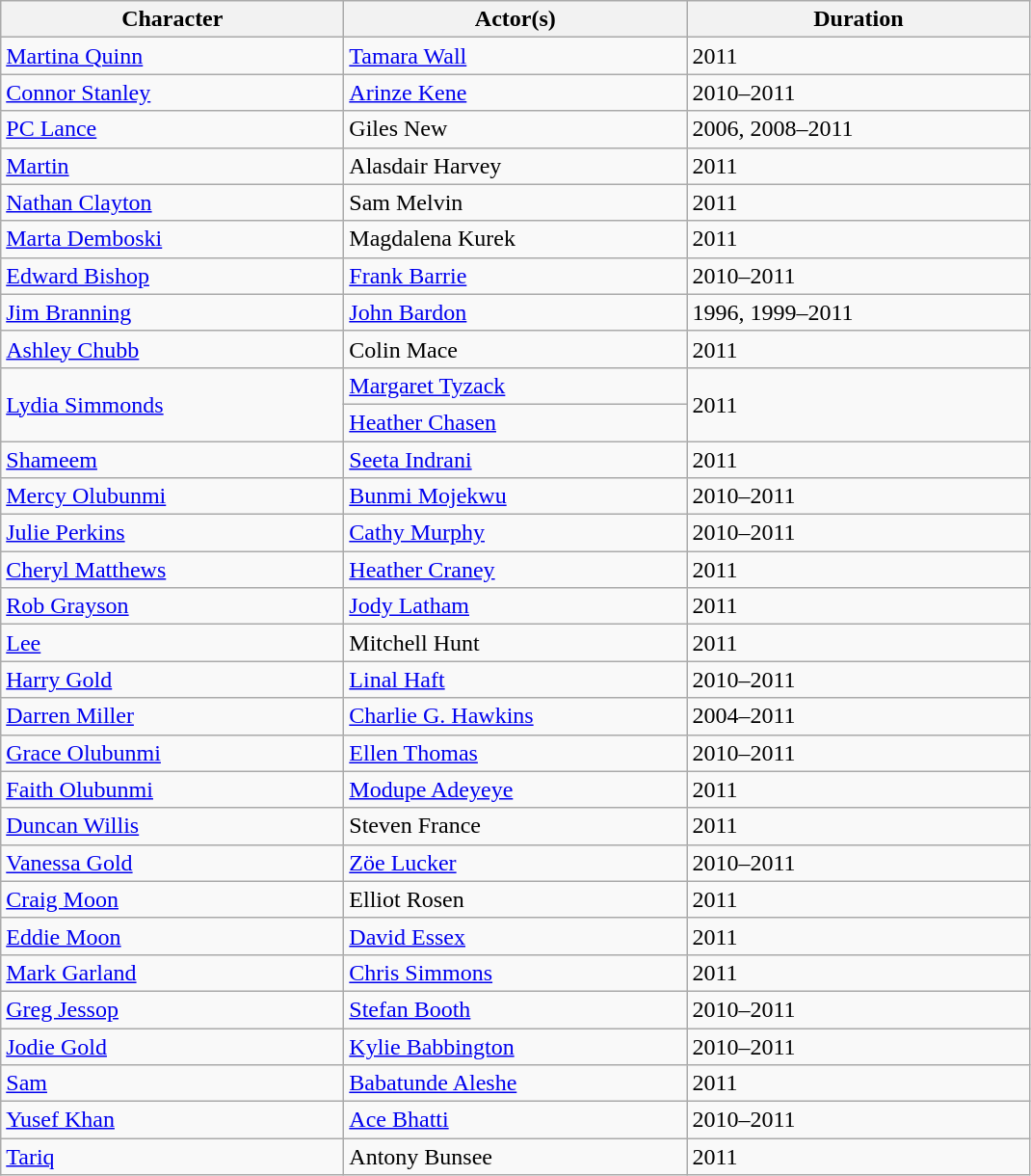<table class="wikitable">
<tr>
<th scope="col" width="230">Character</th>
<th scope="col" width="230">Actor(s)</th>
<th scope="col" width="230">Duration</th>
</tr>
<tr>
<td><a href='#'>Martina Quinn</a></td>
<td><a href='#'>Tamara Wall</a></td>
<td>2011</td>
</tr>
<tr>
<td><a href='#'>Connor Stanley</a></td>
<td><a href='#'>Arinze Kene</a></td>
<td>2010–2011</td>
</tr>
<tr>
<td><a href='#'>PC Lance</a></td>
<td>Giles New</td>
<td>2006, 2008–2011</td>
</tr>
<tr>
<td><a href='#'>Martin</a></td>
<td>Alasdair Harvey</td>
<td>2011</td>
</tr>
<tr>
<td><a href='#'>Nathan Clayton</a></td>
<td>Sam Melvin</td>
<td>2011</td>
</tr>
<tr>
<td><a href='#'>Marta Demboski</a></td>
<td>Magdalena Kurek</td>
<td>2011</td>
</tr>
<tr>
<td><a href='#'>Edward Bishop</a></td>
<td><a href='#'>Frank Barrie</a></td>
<td>2010–2011</td>
</tr>
<tr>
<td><a href='#'>Jim Branning</a></td>
<td><a href='#'>John Bardon</a></td>
<td>1996, 1999–2011</td>
</tr>
<tr>
<td><a href='#'>Ashley Chubb</a></td>
<td>Colin Mace</td>
<td>2011</td>
</tr>
<tr>
<td rowspan="2"><a href='#'>Lydia Simmonds</a></td>
<td><a href='#'>Margaret Tyzack</a></td>
<td rowspan="2">2011</td>
</tr>
<tr>
<td><a href='#'>Heather Chasen</a></td>
</tr>
<tr>
<td><a href='#'>Shameem</a></td>
<td><a href='#'>Seeta Indrani</a></td>
<td>2011</td>
</tr>
<tr>
<td><a href='#'>Mercy Olubunmi</a></td>
<td><a href='#'>Bunmi Mojekwu</a></td>
<td>2010–2011</td>
</tr>
<tr>
<td><a href='#'>Julie Perkins</a></td>
<td><a href='#'>Cathy Murphy</a></td>
<td>2010–2011</td>
</tr>
<tr>
<td><a href='#'>Cheryl Matthews</a></td>
<td><a href='#'>Heather Craney</a></td>
<td>2011</td>
</tr>
<tr>
<td><a href='#'>Rob Grayson</a></td>
<td><a href='#'>Jody Latham</a></td>
<td>2011</td>
</tr>
<tr>
<td><a href='#'>Lee</a></td>
<td>Mitchell Hunt</td>
<td>2011</td>
</tr>
<tr>
<td><a href='#'>Harry Gold</a></td>
<td><a href='#'>Linal Haft</a></td>
<td>2010–2011</td>
</tr>
<tr>
<td><a href='#'>Darren Miller</a></td>
<td><a href='#'>Charlie G. Hawkins</a></td>
<td>2004–2011</td>
</tr>
<tr>
<td><a href='#'>Grace Olubunmi</a></td>
<td><a href='#'>Ellen Thomas</a></td>
<td>2010–2011</td>
</tr>
<tr>
<td><a href='#'>Faith Olubunmi</a></td>
<td><a href='#'>Modupe Adeyeye</a></td>
<td>2011</td>
</tr>
<tr>
<td><a href='#'>Duncan Willis</a></td>
<td>Steven France</td>
<td>2011</td>
</tr>
<tr>
<td><a href='#'>Vanessa Gold</a></td>
<td><a href='#'>Zöe Lucker</a></td>
<td>2010–2011</td>
</tr>
<tr>
<td><a href='#'>Craig Moon</a></td>
<td>Elliot Rosen</td>
<td>2011</td>
</tr>
<tr>
<td><a href='#'>Eddie Moon</a></td>
<td><a href='#'>David Essex</a></td>
<td>2011</td>
</tr>
<tr>
<td><a href='#'>Mark Garland</a></td>
<td><a href='#'>Chris Simmons</a></td>
<td>2011</td>
</tr>
<tr>
<td><a href='#'>Greg Jessop</a></td>
<td><a href='#'>Stefan Booth</a></td>
<td>2010–2011</td>
</tr>
<tr>
<td><a href='#'>Jodie Gold</a></td>
<td><a href='#'>Kylie Babbington</a></td>
<td>2010–2011</td>
</tr>
<tr>
<td><a href='#'>Sam</a></td>
<td><a href='#'>Babatunde Aleshe</a></td>
<td>2011</td>
</tr>
<tr>
<td><a href='#'>Yusef Khan</a></td>
<td><a href='#'>Ace Bhatti</a></td>
<td>2010–2011</td>
</tr>
<tr>
<td><a href='#'>Tariq</a></td>
<td>Antony Bunsee</td>
<td>2011</td>
</tr>
</table>
